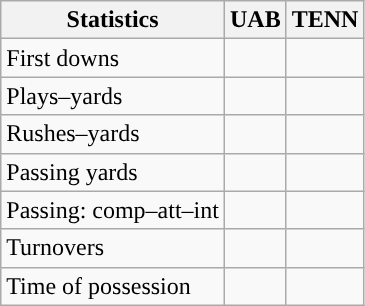<table class="wikitable" style="float:left">
<tr>
<th>Statistics</th>
<th>UAB</th>
<th>TENN</th>
</tr>
<tr>
<td>First downs</td>
<td></td>
<td></td>
</tr>
<tr>
<td>Plays–yards</td>
<td></td>
<td></td>
</tr>
<tr>
<td>Rushes–yards</td>
<td></td>
<td></td>
</tr>
<tr>
<td>Passing yards</td>
<td></td>
<td></td>
</tr>
<tr>
<td>Passing: comp–att–int</td>
<td></td>
<td></td>
</tr>
<tr>
<td>Turnovers</td>
<td></td>
<td></td>
</tr>
<tr>
<td>Time of possession</td>
<td></td>
<td></td>
</tr>
</table>
